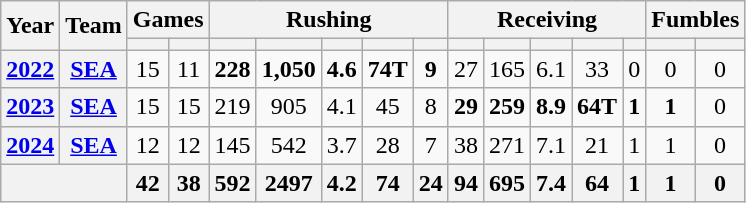<table class="wikitable" style="text-align:center;">
<tr>
<th rowspan="2">Year</th>
<th rowspan="2">Team</th>
<th colspan="2">Games</th>
<th colspan="5">Rushing</th>
<th colspan="5">Receiving</th>
<th colspan="2">Fumbles</th>
</tr>
<tr>
<th></th>
<th></th>
<th></th>
<th></th>
<th></th>
<th></th>
<th></th>
<th></th>
<th></th>
<th></th>
<th></th>
<th></th>
<th></th>
<th></th>
</tr>
<tr>
<th><a href='#'>2022</a></th>
<th><a href='#'>SEA</a></th>
<td>15</td>
<td>11</td>
<td><strong>228</strong></td>
<td><strong>1,050</strong></td>
<td><strong>4.6</strong></td>
<td><strong>74T</strong></td>
<td><strong>9</strong></td>
<td>27</td>
<td>165</td>
<td>6.1</td>
<td>33</td>
<td>0</td>
<td>0</td>
<td>0</td>
</tr>
<tr>
<th><a href='#'>2023</a></th>
<th><a href='#'>SEA</a></th>
<td>15</td>
<td>15</td>
<td>219</td>
<td>905</td>
<td>4.1</td>
<td>45</td>
<td>8</td>
<td><strong>29</strong></td>
<td><strong>259</strong></td>
<td><strong>8.9</strong></td>
<td><strong>64T</strong></td>
<td><strong>1</strong></td>
<td><strong>1</strong></td>
<td>0</td>
</tr>
<tr>
<th><a href='#'>2024</a></th>
<th><a href='#'>SEA</a></th>
<td>12</td>
<td>12</td>
<td>145</td>
<td>542</td>
<td>3.7</td>
<td>28</td>
<td>7</td>
<td>38</td>
<td>271</td>
<td>7.1</td>
<td>21</td>
<td>1</td>
<td>1</td>
<td>0</td>
</tr>
<tr>
<th colspan="2"></th>
<th>42</th>
<th>38</th>
<th>592</th>
<th>2497</th>
<th>4.2</th>
<th>74</th>
<th>24</th>
<th>94</th>
<th>695</th>
<th>7.4</th>
<th>64</th>
<th>1</th>
<th>1</th>
<th>0</th>
</tr>
</table>
